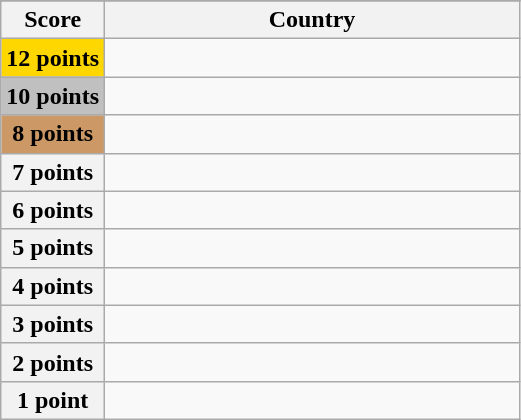<table class="wikitable">
<tr>
</tr>
<tr>
<th scope="col" width="20%">Score</th>
<th scope="col">Country</th>
</tr>
<tr>
<th scope="row" style="background:gold">12 points</th>
<td></td>
</tr>
<tr>
<th scope="row" style="background:silver">10 points</th>
<td></td>
</tr>
<tr>
<th scope="row" style="background:#CC9966">8 points</th>
<td></td>
</tr>
<tr>
<th scope="row">7 points</th>
<td></td>
</tr>
<tr>
<th scope="row">6 points</th>
<td></td>
</tr>
<tr>
<th scope="row">5 points</th>
<td></td>
</tr>
<tr>
<th scope="row">4 points</th>
<td></td>
</tr>
<tr>
<th scope="row">3 points</th>
<td></td>
</tr>
<tr>
<th scope="row">2 points</th>
<td></td>
</tr>
<tr>
<th scope="row">1 point</th>
<td></td>
</tr>
</table>
